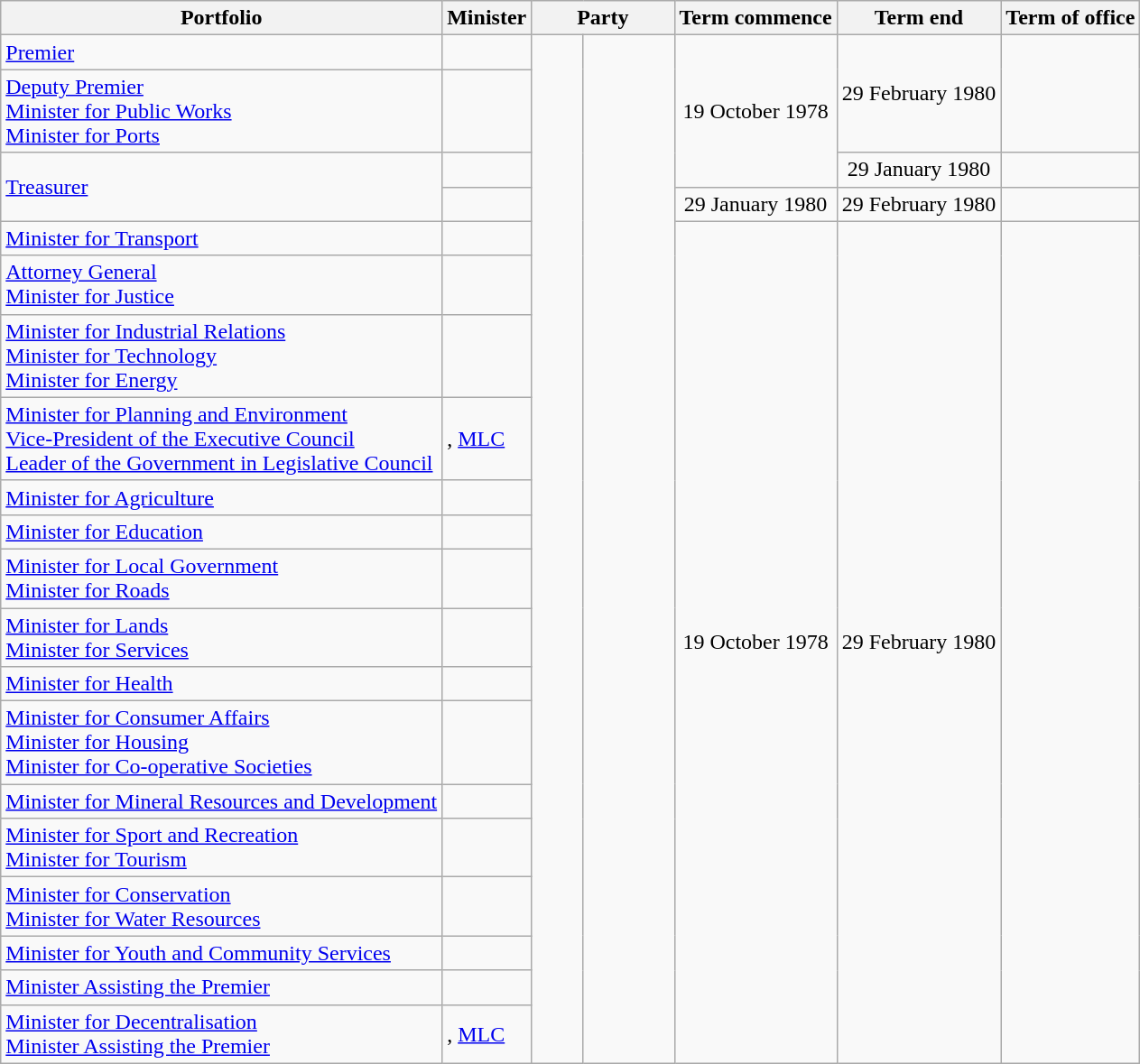<table class="wikitable sortable">
<tr>
<th>Portfolio</th>
<th>Minister</th>
<th colspan="2">Party</th>
<th>Term commence</th>
<th>Term end</th>
<th>Term of office</th>
</tr>
<tr>
<td><a href='#'>Premier</a></td>
<td></td>
<td rowspan=20 > </td>
<td rowspan=20 width=8%></td>
<td rowspan=3 align=center>19 October 1978</td>
<td rowspan=2 align=center>29 February 1980</td>
<td rowspan=2 align=right></td>
</tr>
<tr>
<td><a href='#'>Deputy Premier</a><br><a href='#'>Minister for Public Works</a><br><a href='#'>Minister for Ports</a></td>
<td></td>
</tr>
<tr>
<td rowspan=2><a href='#'>Treasurer</a></td>
<td></td>
<td align=center>29 January 1980</td>
<td align=right></td>
</tr>
<tr>
<td></td>
<td align=center>29 January 1980</td>
<td align=center>29 February 1980</td>
<td align=right></td>
</tr>
<tr>
<td><a href='#'>Minister for Transport</a></td>
<td></td>
<td rowspan=16 align=center>19 October 1978</td>
<td rowspan=16 align=center>29 February 1980</td>
<td rowspan=16 align=right></td>
</tr>
<tr>
<td><a href='#'>Attorney General</a><br><a href='#'>Minister for Justice</a></td>
<td></td>
</tr>
<tr>
<td><a href='#'>Minister for Industrial Relations</a><br><a href='#'>Minister for Technology</a><br><a href='#'>Minister for Energy</a></td>
<td></td>
</tr>
<tr>
<td><a href='#'>Minister for Planning and Environment</a><br><a href='#'>Vice-President of the Executive Council</a><br><a href='#'>Leader of the Government in Legislative Council</a></td>
<td>, <a href='#'>MLC</a></td>
</tr>
<tr>
<td><a href='#'>Minister for Agriculture</a></td>
<td></td>
</tr>
<tr>
<td><a href='#'>Minister for Education</a></td>
<td></td>
</tr>
<tr>
<td><a href='#'>Minister for Local Government</a><br><a href='#'>Minister for Roads</a></td>
<td></td>
</tr>
<tr>
<td><a href='#'>Minister for Lands</a><br><a href='#'>Minister for Services</a></td>
<td></td>
</tr>
<tr>
<td><a href='#'>Minister for Health</a></td>
<td></td>
</tr>
<tr>
<td><a href='#'>Minister for Consumer Affairs</a><br><a href='#'>Minister for Housing</a><br><a href='#'>Minister for Co-operative Societies</a></td>
<td></td>
</tr>
<tr>
<td><a href='#'>Minister for Mineral Resources and Development</a></td>
<td></td>
</tr>
<tr>
<td><a href='#'>Minister for Sport and Recreation</a><br><a href='#'>Minister for Tourism</a></td>
<td></td>
</tr>
<tr>
<td><a href='#'>Minister for Conservation</a><br><a href='#'>Minister for Water Resources</a></td>
<td></td>
</tr>
<tr>
<td><a href='#'>Minister for Youth and Community Services</a></td>
<td></td>
</tr>
<tr>
<td><a href='#'>Minister Assisting the Premier</a></td>
<td></td>
</tr>
<tr>
<td><a href='#'>Minister for Decentralisation</a><br><a href='#'>Minister Assisting the Premier</a></td>
<td>, <a href='#'>MLC</a></td>
</tr>
</table>
